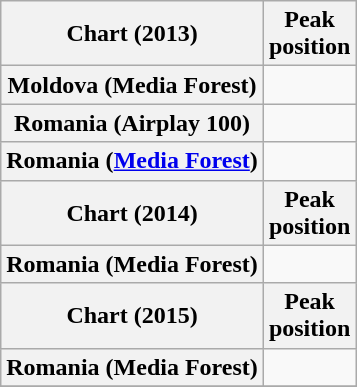<table class="wikitable sortable plainrowheaders" style="text-align:center">
<tr>
<th>Chart (2013)</th>
<th>Peak<br>position</th>
</tr>
<tr>
<th scope="row">Moldova (Media Forest)</th>
<td></td>
</tr>
<tr>
<th scope="row">Romania (Airplay 100)</th>
<td></td>
</tr>
<tr>
<th scope="row">Romania (<a href='#'>Media Forest</a>)</th>
<td></td>
</tr>
<tr>
<th>Chart (2014)</th>
<th>Peak<br>position</th>
</tr>
<tr>
<th scope="row">Romania (Media Forest)</th>
<td></td>
</tr>
<tr>
<th>Chart (2015)</th>
<th>Peak<br>position</th>
</tr>
<tr>
<th scope="row">Romania (Media Forest)</th>
<td></td>
</tr>
<tr>
</tr>
</table>
